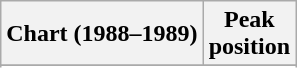<table class="wikitable sortable plainrowheaders" style="text-align:center">
<tr>
<th scope="col">Chart (1988–1989)</th>
<th scope="col">Peak<br>position</th>
</tr>
<tr>
</tr>
<tr>
</tr>
</table>
